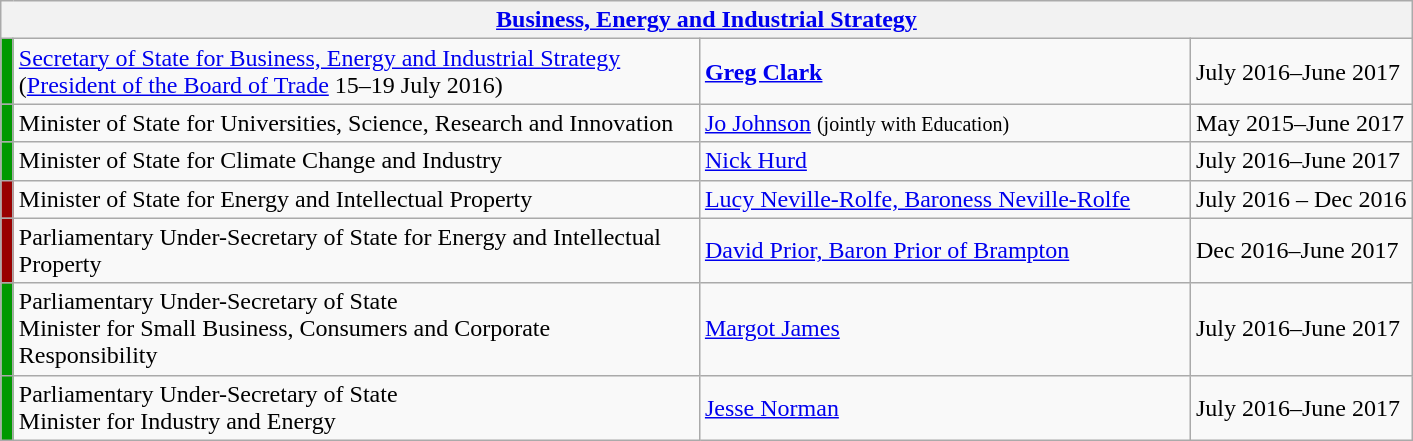<table class="wikitable">
<tr>
<th colspan="4"><a href='#'>Business, Energy and Industrial Strategy</a></th>
</tr>
<tr>
<td style="width:1px; background:#090;"></td>
<td style="width: 450px;"><a href='#'>Secretary of State for Business, Energy and Industrial Strategy</a><br> (<a href='#'>President of the Board of Trade</a> 15–19 July 2016)</td>
<td style="width: 320px;"><strong><a href='#'>Greg Clark</a></strong></td>
<td>July 2016–June 2017</td>
</tr>
<tr>
<td style="width:1px; background:#090;"></td>
<td>Minister of State for Universities, Science, Research and Innovation</td>
<td><a href='#'>Jo Johnson</a> <small>(jointly with Education)</small></td>
<td>May 2015–June 2017</td>
</tr>
<tr>
<td style="width:1px; background:#090;"></td>
<td>Minister of State for Climate Change and Industry</td>
<td><a href='#'>Nick Hurd</a></td>
<td>July 2016–June 2017</td>
</tr>
<tr>
<td style="width:1px; background:#900;"></td>
<td>Minister of State for Energy and Intellectual Property</td>
<td><a href='#'>Lucy Neville-Rolfe, Baroness Neville-Rolfe</a></td>
<td>July 2016 – Dec 2016</td>
</tr>
<tr>
<td style="width:1px; background:#900;"></td>
<td>Parliamentary Under-Secretary of State for Energy and Intellectual Property</td>
<td><a href='#'>David Prior, Baron Prior of Brampton</a></td>
<td>Dec 2016–June 2017</td>
</tr>
<tr>
<td style="width:1px; background:#090;"></td>
<td>Parliamentary Under-Secretary of State <br> Minister for Small Business, Consumers and Corporate Responsibility</td>
<td><a href='#'>Margot James</a></td>
<td>July 2016–June 2017</td>
</tr>
<tr>
<td style="width:1px; background:#090;"></td>
<td>Parliamentary Under-Secretary of State <br> Minister for Industry and Energy</td>
<td><a href='#'>Jesse Norman</a></td>
<td>July 2016–June 2017</td>
</tr>
</table>
